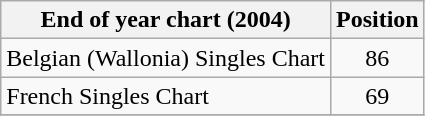<table class="wikitable sortable">
<tr>
<th>End of year chart (2004)</th>
<th>Position</th>
</tr>
<tr>
<td>Belgian (Wallonia) Singles Chart</td>
<td align="center">86</td>
</tr>
<tr>
<td>French Singles Chart</td>
<td align="center">69</td>
</tr>
<tr>
</tr>
</table>
